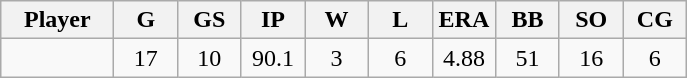<table class="wikitable sortable">
<tr>
<th bgcolor="#DDDDFF" width="16%">Player</th>
<th bgcolor="#DDDDFF" width="9%">G</th>
<th bgcolor="#DDDDFF" width="9%">GS</th>
<th bgcolor="#DDDDFF" width="9%">IP</th>
<th bgcolor="#DDDDFF" width="9%">W</th>
<th bgcolor="#DDDDFF" width="9%">L</th>
<th bgcolor="#DDDDFF" width="9%">ERA</th>
<th bgcolor="#DDDDFF" width="9%">BB</th>
<th bgcolor="#DDDDFF" width="9%">SO</th>
<th bgcolor="#DDDDFF" width="9%">CG</th>
</tr>
<tr align="center">
<td></td>
<td>17</td>
<td>10</td>
<td>90.1</td>
<td>3</td>
<td>6</td>
<td>4.88</td>
<td>51</td>
<td>16</td>
<td>6</td>
</tr>
</table>
